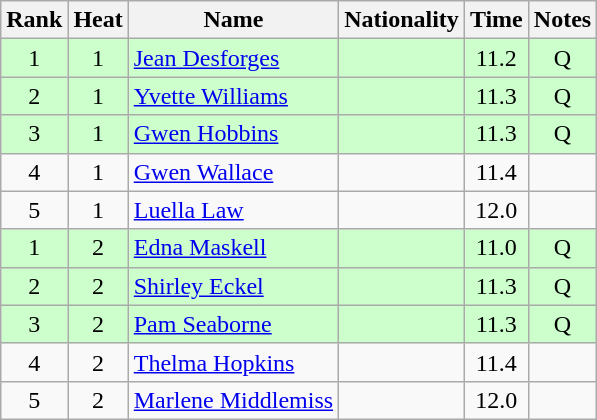<table class="wikitable sortable" style="text-align:center">
<tr>
<th>Rank</th>
<th>Heat</th>
<th>Name</th>
<th>Nationality</th>
<th>Time</th>
<th>Notes</th>
</tr>
<tr bgcolor=ccffcc>
<td>1</td>
<td>1</td>
<td align=left><a href='#'>Jean Desforges</a></td>
<td align=left></td>
<td>11.2</td>
<td>Q</td>
</tr>
<tr bgcolor=ccffcc>
<td>2</td>
<td>1</td>
<td align=left><a href='#'>Yvette Williams</a></td>
<td align=left></td>
<td>11.3</td>
<td>Q</td>
</tr>
<tr bgcolor=ccffcc>
<td>3</td>
<td>1</td>
<td align=left><a href='#'>Gwen Hobbins</a></td>
<td align=left></td>
<td>11.3</td>
<td>Q</td>
</tr>
<tr>
<td>4</td>
<td>1</td>
<td align=left><a href='#'>Gwen Wallace</a></td>
<td align=left></td>
<td>11.4</td>
<td></td>
</tr>
<tr>
<td>5</td>
<td>1</td>
<td align=left><a href='#'>Luella Law</a></td>
<td align=left></td>
<td>12.0</td>
<td></td>
</tr>
<tr bgcolor=ccffcc>
<td>1</td>
<td>2</td>
<td align=left><a href='#'>Edna Maskell</a></td>
<td align=left></td>
<td>11.0</td>
<td>Q</td>
</tr>
<tr bgcolor=ccffcc>
<td>2</td>
<td>2</td>
<td align=left><a href='#'>Shirley Eckel</a></td>
<td align=left></td>
<td>11.3</td>
<td>Q</td>
</tr>
<tr bgcolor=ccffcc>
<td>3</td>
<td>2</td>
<td align=left><a href='#'>Pam Seaborne</a></td>
<td align=left></td>
<td>11.3</td>
<td>Q</td>
</tr>
<tr>
<td>4</td>
<td>2</td>
<td align=left><a href='#'>Thelma Hopkins</a></td>
<td align=left></td>
<td>11.4</td>
<td></td>
</tr>
<tr>
<td>5</td>
<td>2</td>
<td align=left><a href='#'>Marlene Middlemiss</a></td>
<td align=left></td>
<td>12.0</td>
<td></td>
</tr>
</table>
